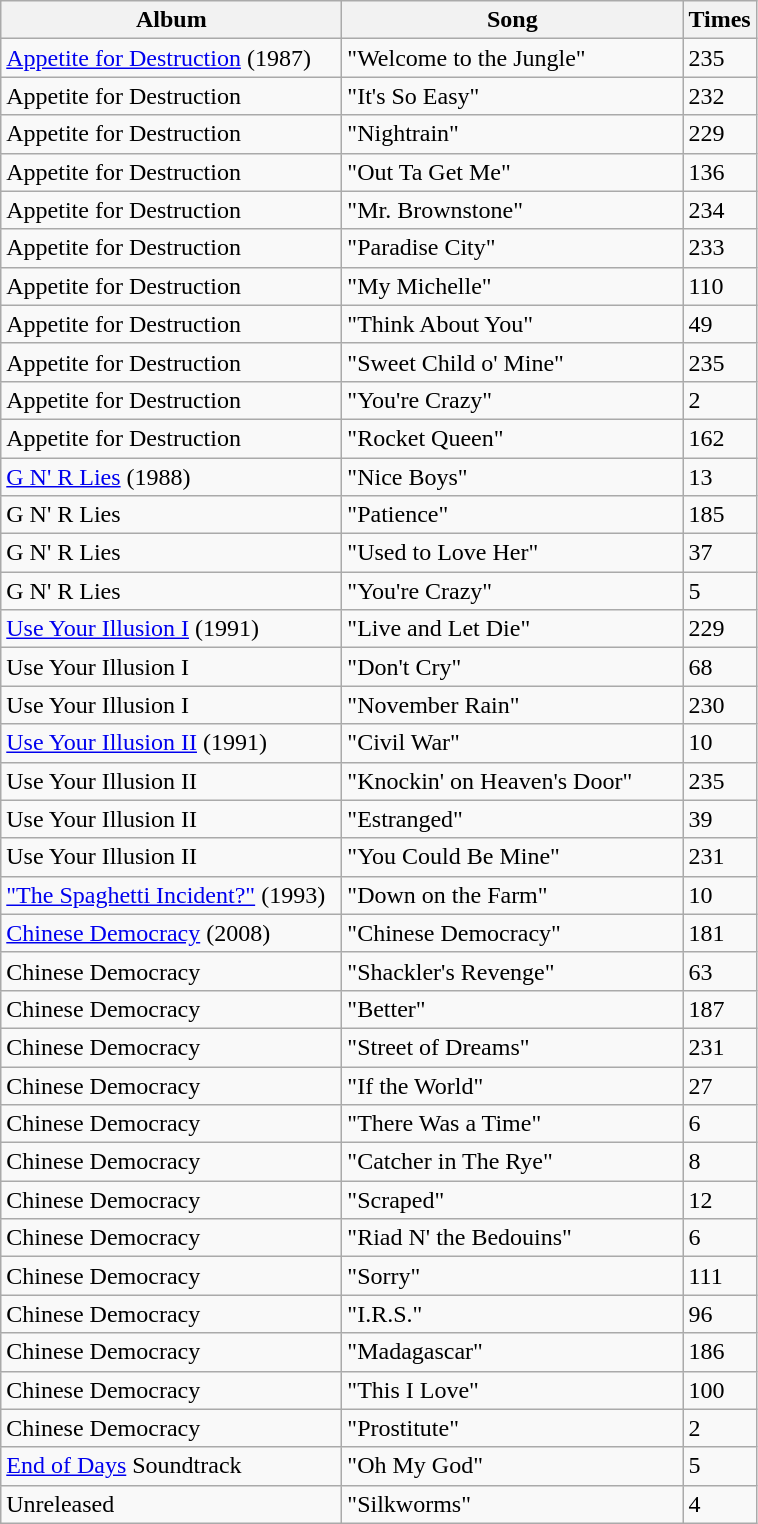<table class="wikitable sortable">
<tr>
<th style="width:220px;">Album</th>
<th style="width:220px;">Song</th>
<th style="width:20px;">Times</th>
</tr>
<tr>
<td><a href='#'>Appetite for Destruction</a> (1987)</td>
<td>"Welcome to the Jungle"</td>
<td>235</td>
</tr>
<tr>
<td>Appetite for Destruction</td>
<td>"It's So Easy"</td>
<td>232</td>
</tr>
<tr>
<td>Appetite for Destruction</td>
<td>"Nightrain"</td>
<td>229</td>
</tr>
<tr>
<td>Appetite for Destruction</td>
<td>"Out Ta Get Me"</td>
<td>136</td>
</tr>
<tr>
<td>Appetite for Destruction</td>
<td>"Mr. Brownstone"</td>
<td>234</td>
</tr>
<tr>
<td>Appetite for Destruction</td>
<td>"Paradise City"</td>
<td>233</td>
</tr>
<tr>
<td>Appetite for Destruction</td>
<td>"My Michelle"</td>
<td>110</td>
</tr>
<tr>
<td>Appetite for Destruction</td>
<td>"Think About You"</td>
<td>49</td>
</tr>
<tr>
<td>Appetite for Destruction</td>
<td>"Sweet Child o' Mine"</td>
<td>235</td>
</tr>
<tr>
<td>Appetite for Destruction</td>
<td>"You're Crazy"</td>
<td>2</td>
</tr>
<tr>
<td>Appetite for Destruction</td>
<td>"Rocket Queen"</td>
<td>162</td>
</tr>
<tr>
<td><a href='#'>G N' R Lies</a> (1988)</td>
<td>"Nice Boys"</td>
<td>13</td>
</tr>
<tr>
<td>G N' R Lies</td>
<td>"Patience"</td>
<td>185</td>
</tr>
<tr>
<td>G N' R Lies</td>
<td>"Used to Love Her"</td>
<td>37</td>
</tr>
<tr>
<td>G N' R Lies</td>
<td>"You're Crazy"</td>
<td>5</td>
</tr>
<tr>
<td><a href='#'>Use Your Illusion I</a> (1991)</td>
<td>"Live and Let Die"</td>
<td>229</td>
</tr>
<tr>
<td>Use Your Illusion I</td>
<td>"Don't Cry"</td>
<td>68</td>
</tr>
<tr>
<td>Use Your Illusion I</td>
<td>"November Rain"</td>
<td>230</td>
</tr>
<tr>
<td><a href='#'>Use Your Illusion II</a> (1991)</td>
<td>"Civil War"</td>
<td>10</td>
</tr>
<tr>
<td>Use Your Illusion II</td>
<td>"Knockin' on Heaven's Door"</td>
<td>235</td>
</tr>
<tr>
<td>Use Your Illusion II</td>
<td>"Estranged"</td>
<td>39</td>
</tr>
<tr>
<td>Use Your Illusion II</td>
<td>"You Could Be Mine"</td>
<td>231</td>
</tr>
<tr>
<td><a href='#'>"The Spaghetti Incident?"</a> (1993)</td>
<td>"Down on the Farm"</td>
<td>10</td>
</tr>
<tr>
<td><a href='#'>Chinese Democracy</a> (2008)</td>
<td>"Chinese Democracy"</td>
<td>181</td>
</tr>
<tr>
<td>Chinese Democracy</td>
<td>"Shackler's Revenge"</td>
<td>63</td>
</tr>
<tr>
<td>Chinese Democracy</td>
<td>"Better"</td>
<td>187</td>
</tr>
<tr>
<td>Chinese Democracy</td>
<td>"Street of Dreams"</td>
<td>231</td>
</tr>
<tr>
<td>Chinese Democracy</td>
<td>"If the World"</td>
<td>27</td>
</tr>
<tr>
<td>Chinese Democracy</td>
<td>"There Was a Time"</td>
<td>6</td>
</tr>
<tr>
<td>Chinese Democracy</td>
<td>"Catcher in The Rye"</td>
<td>8</td>
</tr>
<tr>
<td>Chinese Democracy</td>
<td>"Scraped"</td>
<td>12</td>
</tr>
<tr>
<td>Chinese Democracy</td>
<td>"Riad N' the Bedouins"</td>
<td>6</td>
</tr>
<tr>
<td>Chinese Democracy</td>
<td>"Sorry"</td>
<td>111</td>
</tr>
<tr>
<td>Chinese Democracy</td>
<td>"I.R.S."</td>
<td>96</td>
</tr>
<tr>
<td>Chinese Democracy</td>
<td>"Madagascar"</td>
<td>186</td>
</tr>
<tr>
<td>Chinese Democracy</td>
<td>"This I Love"</td>
<td>100</td>
</tr>
<tr>
<td>Chinese Democracy</td>
<td>"Prostitute"</td>
<td>2</td>
</tr>
<tr>
<td><a href='#'>End of Days</a> Soundtrack</td>
<td>"Oh My God"</td>
<td>5</td>
</tr>
<tr>
<td>Unreleased</td>
<td>"Silkworms"</td>
<td>4</td>
</tr>
</table>
